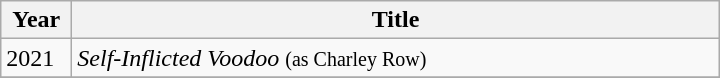<table class="wikitable sortable" style="min-width:30em;">
<tr>
<th scope="col" style="width:2.5em;">Year</th>
<th>Title</th>
</tr>
<tr>
<td>2021</td>
<td><em>Self-Inflicted Voodoo</em> <small>(as Charley Row)</small></td>
</tr>
<tr>
</tr>
</table>
